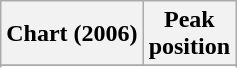<table class="wikitable plainrowheaders sortable">
<tr>
<th scope="col">Chart (2006)</th>
<th scope="col">Peak<br>position</th>
</tr>
<tr>
</tr>
<tr>
</tr>
<tr>
</tr>
<tr>
</tr>
</table>
